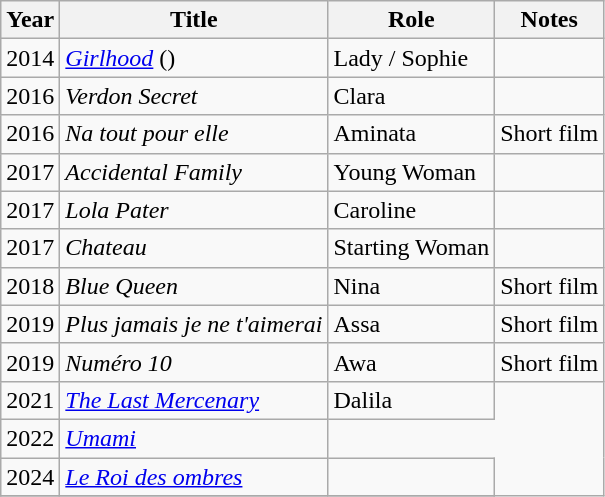<table class="wikitable sortable">
<tr>
<th>Year</th>
<th>Title</th>
<th>Role</th>
<th class="unsortable">Notes</th>
</tr>
<tr>
<td>2014</td>
<td><em><a href='#'>Girlhood</a></em> ()</td>
<td>Lady / Sophie</td>
<td></td>
</tr>
<tr>
<td>2016</td>
<td><em>Verdon Secret</em></td>
<td>Clara</td>
<td></td>
</tr>
<tr>
<td>2016</td>
<td><em>Na tout pour elle</em></td>
<td>Aminata</td>
<td>Short film</td>
</tr>
<tr>
<td>2017</td>
<td><em>Accidental Family</em></td>
<td>Young Woman</td>
<td></td>
</tr>
<tr>
<td>2017</td>
<td><em>Lola Pater</em></td>
<td>Caroline</td>
<td></td>
</tr>
<tr>
<td>2017</td>
<td><em>Chateau</em></td>
<td>Starting Woman</td>
<td></td>
</tr>
<tr>
<td>2018</td>
<td><em>Blue Queen</em></td>
<td>Nina</td>
<td>Short film</td>
</tr>
<tr>
<td>2019</td>
<td><em>Plus jamais je ne t'aimerai</em></td>
<td>Assa</td>
<td>Short film</td>
</tr>
<tr>
<td>2019</td>
<td><em>Numéro 10</em></td>
<td>Awa</td>
<td>Short film</td>
</tr>
<tr>
<td>2021</td>
<td><em><a href='#'>The Last Mercenary</a></em></td>
<td>Dalila</td>
</tr>
<tr>
<td>2022</td>
<td><em><a href='#'>Umami</a></em></td>
</tr>
<tr>
<td>2024</td>
<td><em> <a href='#'>Le Roi des ombres</a> </em></td>
<td></td>
</tr>
<tr>
</tr>
</table>
